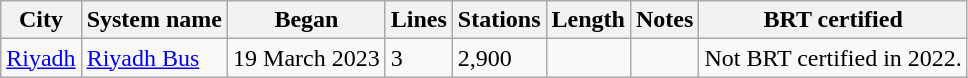<table class="wikitable">
<tr>
<th>City</th>
<th>System name</th>
<th>Began</th>
<th>Lines</th>
<th>Stations</th>
<th>Length</th>
<th>Notes</th>
<th>BRT certified</th>
</tr>
<tr>
<td><a href='#'>Riyadh</a></td>
<td><a href='#'>Riyadh Bus</a></td>
<td>19 March 2023</td>
<td>3</td>
<td>2,900</td>
<td></td>
<td></td>
<td>Not BRT certified in 2022.</td>
</tr>
</table>
